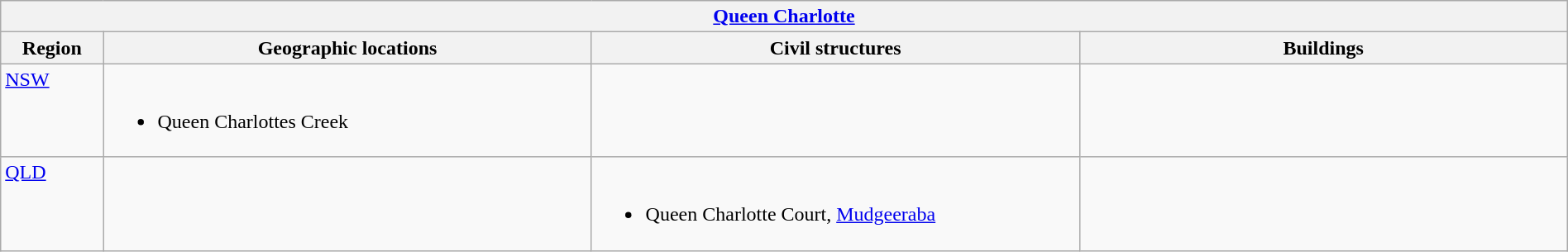<table class="wikitable" width="100%">
<tr>
<th colspan="4"> <a href='#'>Queen Charlotte</a></th>
</tr>
<tr>
<th width="5%">Region</th>
<th width="23.75%">Geographic locations</th>
<th width="23.75%">Civil structures</th>
<th width="23.75%">Buildings</th>
</tr>
<tr>
<td align=left valign=top> <a href='#'>NSW</a></td>
<td align=left valign=top><br><ul><li>Queen Charlottes Creek</li></ul></td>
<td></td>
<td></td>
</tr>
<tr>
<td align=left valign=top> <a href='#'>QLD</a></td>
<td></td>
<td><br><ul><li>Queen Charlotte Court, <a href='#'>Mudgeeraba</a></li></ul></td>
<td></td>
</tr>
</table>
